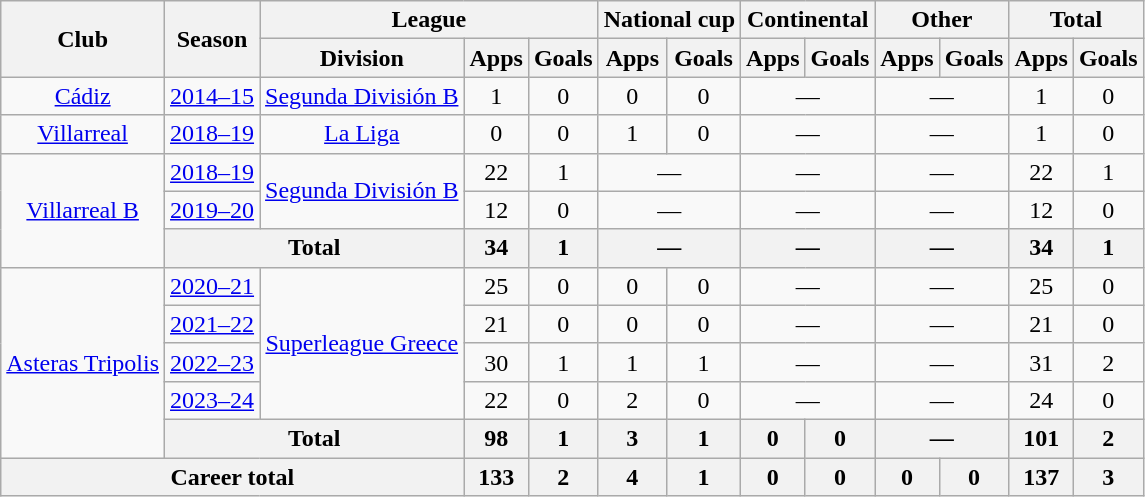<table class="wikitable" style="text-align:center">
<tr>
<th rowspan="2">Club</th>
<th rowspan="2">Season</th>
<th colspan="3">League</th>
<th colspan="2">National cup</th>
<th colspan="2">Continental</th>
<th colspan="2">Other</th>
<th colspan="2">Total</th>
</tr>
<tr>
<th>Division</th>
<th>Apps</th>
<th>Goals</th>
<th>Apps</th>
<th>Goals</th>
<th>Apps</th>
<th>Goals</th>
<th>Apps</th>
<th>Goals</th>
<th>Apps</th>
<th>Goals</th>
</tr>
<tr>
<td><a href='#'>Cádiz</a></td>
<td><a href='#'>2014–15</a></td>
<td><a href='#'>Segunda División B</a></td>
<td>1</td>
<td>0</td>
<td>0</td>
<td>0</td>
<td colspan="2">—</td>
<td colspan="2">—</td>
<td>1</td>
<td>0</td>
</tr>
<tr>
<td><a href='#'>Villarreal</a></td>
<td><a href='#'>2018–19</a></td>
<td><a href='#'>La Liga</a></td>
<td>0</td>
<td>0</td>
<td>1</td>
<td>0</td>
<td colspan="2">—</td>
<td colspan="2">—</td>
<td>1</td>
<td>0</td>
</tr>
<tr>
<td rowspan="3"><a href='#'>Villarreal B</a></td>
<td><a href='#'>2018–19</a></td>
<td rowspan="2"><a href='#'>Segunda División B</a></td>
<td>22</td>
<td>1</td>
<td colspan="2">—</td>
<td colspan="2">—</td>
<td colspan="2">—</td>
<td>22</td>
<td>1</td>
</tr>
<tr>
<td><a href='#'>2019–20</a></td>
<td>12</td>
<td>0</td>
<td colspan="2">—</td>
<td colspan="2">—</td>
<td colspan="2">—</td>
<td>12</td>
<td>0</td>
</tr>
<tr>
<th colspan="2">Total</th>
<th>34</th>
<th>1</th>
<th colspan="2">—</th>
<th colspan="2">—</th>
<th colspan="2">—</th>
<th>34</th>
<th>1</th>
</tr>
<tr>
<td rowspan="5"><a href='#'>Asteras Tripolis</a></td>
<td><a href='#'>2020–21</a></td>
<td rowspan="4"><a href='#'>Superleague Greece</a></td>
<td>25</td>
<td>0</td>
<td>0</td>
<td>0</td>
<td colspan="2">—</td>
<td colspan="2">—</td>
<td>25</td>
<td>0</td>
</tr>
<tr>
<td><a href='#'>2021–22</a></td>
<td>21</td>
<td>0</td>
<td>0</td>
<td>0</td>
<td colspan="2">—</td>
<td colspan="2">—</td>
<td>21</td>
<td>0</td>
</tr>
<tr>
<td><a href='#'>2022–23</a></td>
<td>30</td>
<td>1</td>
<td>1</td>
<td>1</td>
<td colspan="2">—</td>
<td colspan="2">—</td>
<td>31</td>
<td>2</td>
</tr>
<tr>
<td><a href='#'>2023–24</a></td>
<td>22</td>
<td>0</td>
<td>2</td>
<td>0</td>
<td colspan="2">—</td>
<td colspan="2">—</td>
<td>24</td>
<td>0</td>
</tr>
<tr>
<th colspan="2">Total</th>
<th>98</th>
<th>1</th>
<th>3</th>
<th>1</th>
<th>0</th>
<th>0</th>
<th colspan="2">—</th>
<th>101</th>
<th>2</th>
</tr>
<tr>
<th colspan="3">Career total</th>
<th>133</th>
<th>2</th>
<th>4</th>
<th>1</th>
<th>0</th>
<th>0</th>
<th>0</th>
<th>0</th>
<th>137</th>
<th>3</th>
</tr>
</table>
